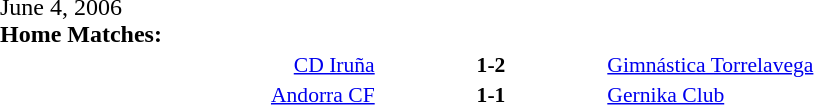<table width=100% cellspacing=1>
<tr>
<th width=20%></th>
<th width=12%></th>
<th width=20%></th>
<th></th>
</tr>
<tr>
<td>June 4, 2006<br><strong>Home Matches:</strong></td>
</tr>
<tr style=font-size:90%>
<td align=right><a href='#'>CD Iruña</a></td>
<td align=center><strong>1-2</strong></td>
<td><a href='#'>Gimnástica Torrelavega</a></td>
</tr>
<tr style=font-size:90%>
<td align=right><a href='#'>Andorra CF</a></td>
<td align=center><strong>1-1</strong></td>
<td><a href='#'>Gernika Club</a></td>
</tr>
</table>
